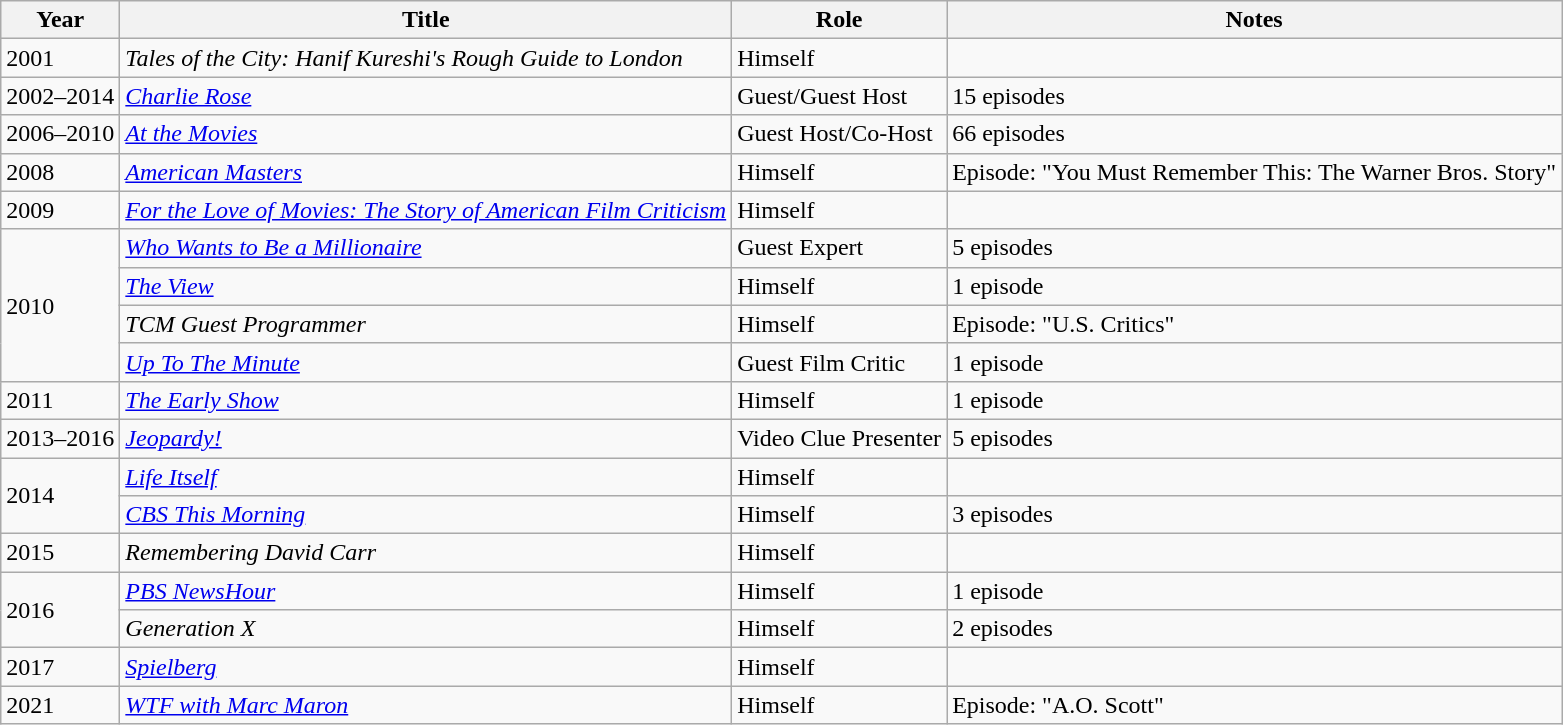<table class="wikitable sortable">
<tr>
<th>Year</th>
<th>Title</th>
<th>Role</th>
<th>Notes</th>
</tr>
<tr>
<td>2001</td>
<td><em>Tales of the City: Hanif Kureshi's Rough Guide to London</em></td>
<td>Himself</td>
<td></td>
</tr>
<tr>
<td>2002–2014</td>
<td><em><a href='#'>Charlie Rose</a></em></td>
<td>Guest/Guest Host</td>
<td>15 episodes</td>
</tr>
<tr>
<td>2006–2010</td>
<td><em><a href='#'>At the Movies</a></em></td>
<td>Guest Host/Co-Host</td>
<td>66 episodes</td>
</tr>
<tr>
<td>2008</td>
<td><em><a href='#'>American Masters</a></em></td>
<td>Himself</td>
<td>Episode: "You Must Remember This: The Warner Bros. Story"</td>
</tr>
<tr>
<td>2009</td>
<td><em><a href='#'>For the Love of Movies: The Story of American Film Criticism</a></em></td>
<td>Himself</td>
<td></td>
</tr>
<tr>
<td rowspan="4">2010</td>
<td><em><a href='#'>Who Wants to Be a Millionaire</a></em></td>
<td>Guest Expert</td>
<td>5 episodes</td>
</tr>
<tr>
<td><em><a href='#'>The View</a></em></td>
<td>Himself</td>
<td>1 episode</td>
</tr>
<tr>
<td><em>TCM Guest Programmer</em></td>
<td>Himself</td>
<td>Episode: "U.S. Critics"</td>
</tr>
<tr>
<td><em><a href='#'>Up To The Minute</a></em></td>
<td>Guest Film Critic</td>
<td>1 episode</td>
</tr>
<tr>
<td>2011</td>
<td><em><a href='#'>The Early Show</a></em></td>
<td>Himself</td>
<td>1 episode</td>
</tr>
<tr>
<td>2013–2016</td>
<td><em><a href='#'>Jeopardy!</a></em></td>
<td>Video Clue Presenter</td>
<td>5 episodes</td>
</tr>
<tr>
<td rowspan="2">2014</td>
<td><em><a href='#'>Life Itself</a></em></td>
<td>Himself</td>
<td></td>
</tr>
<tr>
<td><em><a href='#'>CBS This Morning</a></em></td>
<td>Himself</td>
<td>3 episodes</td>
</tr>
<tr>
<td>2015</td>
<td><em>Remembering David Carr</em></td>
<td>Himself</td>
<td></td>
</tr>
<tr>
<td rowspan="2">2016</td>
<td><em><a href='#'>PBS NewsHour</a></em></td>
<td>Himself</td>
<td>1 episode</td>
</tr>
<tr>
<td><em>Generation X</em></td>
<td>Himself</td>
<td>2 episodes</td>
</tr>
<tr>
<td>2017</td>
<td><em><a href='#'>Spielberg</a></em></td>
<td>Himself</td>
<td></td>
</tr>
<tr>
<td>2021</td>
<td><em><a href='#'>WTF with Marc Maron</a></em></td>
<td>Himself</td>
<td>Episode: "A.O. Scott"</td>
</tr>
</table>
